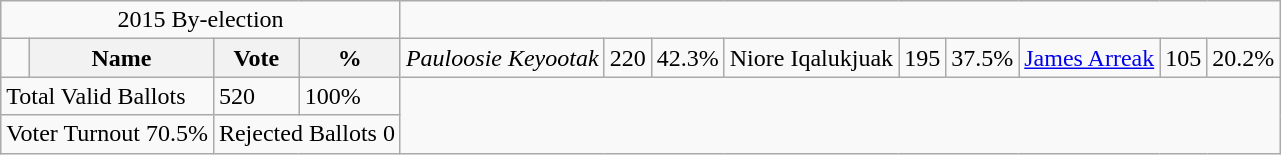<table class="wikitable">
<tr>
<td colspan=4 align=center>2015 By-election</td>
</tr>
<tr>
<td></td>
<th>Name</th>
<th>Vote</th>
<th>%<br></th>
<td><em>Pauloosie Keyootak</em></td>
<td>220</td>
<td>42.3%<br></td>
<td>Niore Iqalukjuak</td>
<td>195</td>
<td>37.5%<br></td>
<td><a href='#'>James Arreak</a></td>
<td>105</td>
<td>20.2%</td>
</tr>
<tr>
<td colspan=2>Total Valid Ballots</td>
<td>520</td>
<td>100%</td>
</tr>
<tr>
<td colspan=2 align=center>Voter Turnout 70.5%</td>
<td colspan=2 align=center>Rejected Ballots 0</td>
</tr>
</table>
